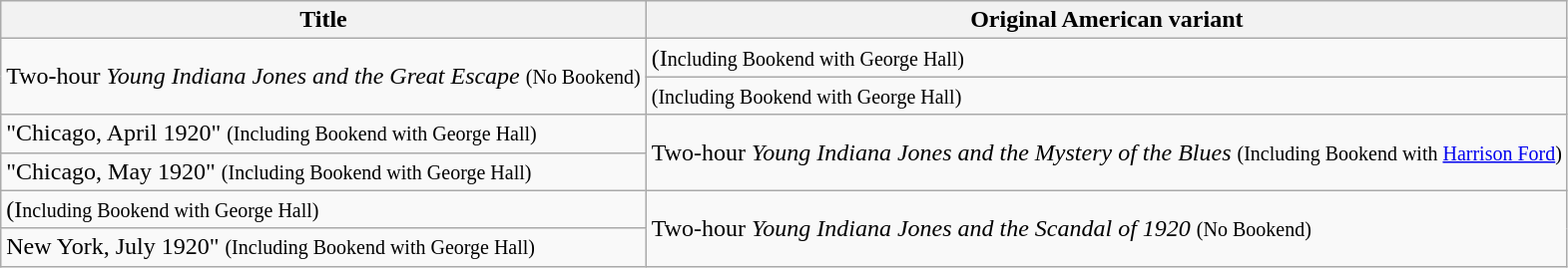<table class="wikitable">
<tr>
<th>Title</th>
<th>Original American variant</th>
</tr>
<tr>
<td rowspan="2">Two-hour <em>Young Indiana Jones and the Great Escape</em> <small>(No Bookend)</small></td>
<td> (I<small>ncluding Bookend with George Hall)</small></td>
</tr>
<tr>
<td> <small>(Including Bookend with George Hall)</small></td>
</tr>
<tr>
<td>"Chicago, April 1920" <small>(Including Bookend with George Hall)</small></td>
<td rowspan="2">Two-hour <em>Young Indiana Jones and the Mystery of the Blues</em> <small>(Including Bookend with <a href='#'>Harrison Ford</a>)</small></td>
</tr>
<tr>
<td>"Chicago, May 1920" <small>(Including Bookend with George Hall)</small></td>
</tr>
<tr>
<td> (I<small>ncluding Bookend with George Hall)</small></td>
<td rowspan="2">Two-hour <em>Young Indiana Jones and the Scandal of 1920</em> <small>(No Bookend)</small></td>
</tr>
<tr>
<td>New York, July 1920" <small>(Including Bookend with George Hall)</small></td>
</tr>
</table>
